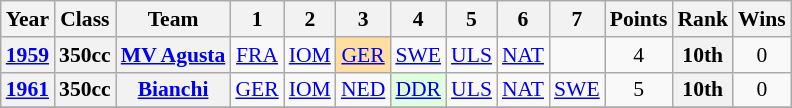<table class="wikitable" style="text-align:center; font-size:90%">
<tr>
<th>Year</th>
<th>Class</th>
<th>Team</th>
<th>1</th>
<th>2</th>
<th>3</th>
<th>4</th>
<th>5</th>
<th>6</th>
<th>7</th>
<th>Points</th>
<th>Rank</th>
<th>Wins</th>
</tr>
<tr>
<th><a href='#'>1959</a></th>
<th>350cc</th>
<th><a href='#'>MV Agusta</a></th>
<td><a href='#'>FRA</a></td>
<td><a href='#'>IOM</a></td>
<td style = "background: #FFDF9F"><a href='#'>GER</a><br></td>
<td><a href='#'>SWE</a></td>
<td><a href='#'>ULS</a></td>
<td><a href='#'>NAT</a></td>
<td></td>
<td>4</td>
<th>10th</th>
<td>0</td>
</tr>
<tr>
<th><a href='#'>1961</a></th>
<th>350cc</th>
<th><a href='#'>Bianchi</a></th>
<td><a href='#'>GER</a></td>
<td><a href='#'>IOM</a></td>
<td><a href='#'>NED</a></td>
<td style = "background: #DFFFDF"><a href='#'>DDR</a><br></td>
<td><a href='#'>ULS</a></td>
<td><a href='#'>NAT</a></td>
<td><a href='#'>SWE</a></td>
<td>5</td>
<th>10th</th>
<td>0</td>
</tr>
<tr>
</tr>
</table>
